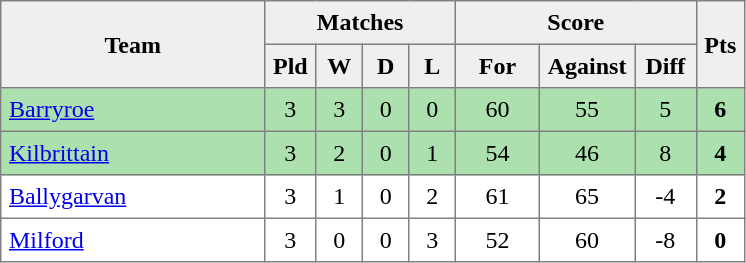<table style=border-collapse:collapse border=1 cellspacing=0 cellpadding=5>
<tr align=center bgcolor=#efefef>
<th rowspan=2 width=165>Team</th>
<th colspan=4>Matches</th>
<th colspan=3>Score</th>
<th rowspan=2width=20>Pts</th>
</tr>
<tr align=center bgcolor=#efefef>
<th width=20>Pld</th>
<th width=20>W</th>
<th width=20>D</th>
<th width=20>L</th>
<th width=45>For</th>
<th width=45>Against</th>
<th width=30>Diff</th>
</tr>
<tr align=center style="background:#ACE1AF;">
<td style="text-align:left;"><a href='#'>Barryroe</a></td>
<td>3</td>
<td>3</td>
<td>0</td>
<td>0</td>
<td>60</td>
<td>55</td>
<td>5</td>
<td><strong>6</strong></td>
</tr>
<tr align=center style="background:#ACE1AF;">
<td style="text-align:left;"><a href='#'>Kilbrittain</a></td>
<td>3</td>
<td>2</td>
<td>0</td>
<td>1</td>
<td>54</td>
<td>46</td>
<td>8</td>
<td><strong>4</strong></td>
</tr>
<tr align=center>
<td style="text-align:left;"><a href='#'>Ballygarvan</a></td>
<td>3</td>
<td>1</td>
<td>0</td>
<td>2</td>
<td>61</td>
<td>65</td>
<td>-4</td>
<td><strong>2</strong></td>
</tr>
<tr align=center>
<td style="text-align:left;"><a href='#'>Milford</a></td>
<td>3</td>
<td>0</td>
<td>0</td>
<td>3</td>
<td>52</td>
<td>60</td>
<td>-8</td>
<td><strong>0</strong></td>
</tr>
</table>
